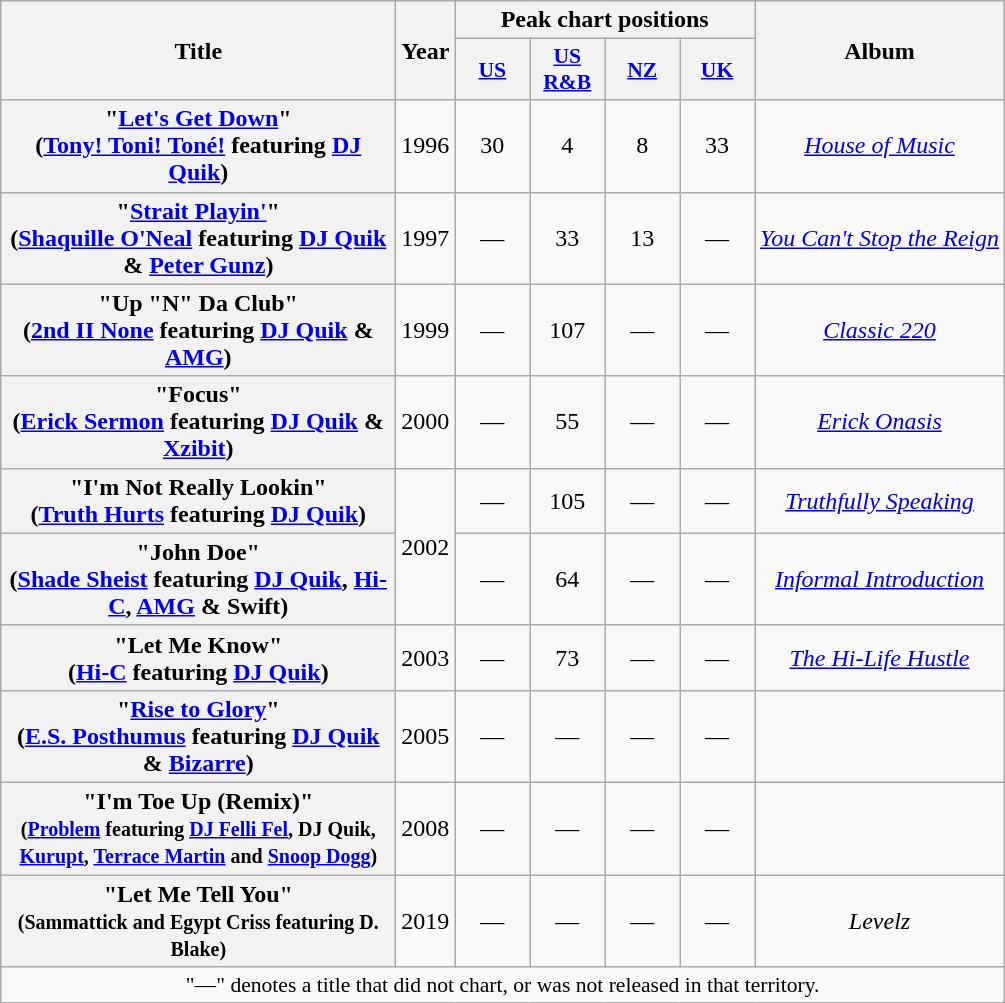<table class="wikitable plainrowheaders" style="text-align:center;">
<tr>
<th scope="col" rowspan="2" style="width:16em;">Title</th>
<th scope="col" rowspan="2">Year</th>
<th scope="col" colspan="4">Peak chart positions</th>
<th scope="col" rowspan="2">Album</th>
</tr>
<tr>
<th scope="col" style="width:3em;font-size:90%;"><a href='#'>US</a><br></th>
<th scope="col" style="width:3em;font-size:90%;"><a href='#'>US<br>R&B</a><br></th>
<th scope="col" style="width:3em;font-size:90%;"><a href='#'>NZ</a><br></th>
<th scope="col" style="width:3em;font-size:90%;"><a href='#'>UK</a><br></th>
</tr>
<tr>
<th scope="row">"<a href='#'>Let's Get Down</a>" <br><span>(<a href='#'>Tony! Toni! Toné!</a> featuring <a href='#'>DJ Quik</a>)</span></th>
<td>1996</td>
<td>30</td>
<td>4</td>
<td>8</td>
<td>33</td>
<td><em><a href='#'>House of Music</a></em></td>
</tr>
<tr>
<th scope="row">"<a href='#'>Strait Playin'</a>" <br><span>(<a href='#'>Shaquille O'Neal</a> featuring <a href='#'>DJ Quik</a> & <a href='#'>Peter Gunz</a>)</span></th>
<td>1997</td>
<td>—</td>
<td>33</td>
<td>13</td>
<td>—</td>
<td><em><a href='#'>You Can't Stop the Reign</a></em></td>
</tr>
<tr>
<th scope="row">"Up "N" Da Club" <br><span>(<a href='#'>2nd II None</a> featuring <a href='#'>DJ Quik</a> & <a href='#'>AMG</a>)</span></th>
<td>1999</td>
<td>—</td>
<td>107</td>
<td>—</td>
<td>—</td>
<td><em><a href='#'>Classic 220</a></em></td>
</tr>
<tr>
<th scope="row">"Focus" <br><span>(<a href='#'>Erick Sermon</a> featuring <a href='#'>DJ Quik</a> & <a href='#'>Xzibit</a>)</span></th>
<td>2000</td>
<td>—</td>
<td>55</td>
<td>—</td>
<td>—</td>
<td><em><a href='#'>Erick Onasis</a></em></td>
</tr>
<tr>
<th scope="row">"I'm Not Really Lookin" <br><span>(<a href='#'>Truth Hurts</a> featuring <a href='#'>DJ Quik</a>)</span></th>
<td rowspan="2">2002</td>
<td>—</td>
<td>105</td>
<td>—</td>
<td>—</td>
<td><em><a href='#'>Truthfully Speaking</a></em></td>
</tr>
<tr>
<th scope="row">"John Doe" <br><span>(<a href='#'>Shade Sheist</a> featuring <a href='#'>DJ Quik</a>, <a href='#'>Hi-C</a>, <a href='#'>AMG</a> & Swift)</span></th>
<td>—</td>
<td>64</td>
<td>—</td>
<td>—</td>
<td><em><a href='#'>Informal Introduction</a></em></td>
</tr>
<tr>
<th scope="row">"Let Me Know" <br><span>(<a href='#'>Hi-C</a> featuring <a href='#'>DJ Quik</a>)</span></th>
<td>2003</td>
<td>—</td>
<td>73</td>
<td>—</td>
<td>—</td>
<td><em><a href='#'>The Hi-Life Hustle</a></em></td>
</tr>
<tr>
<th scope="row">"<a href='#'>Rise to Glory</a>" <br><span>(<a href='#'>E.S. Posthumus</a> featuring <a href='#'>DJ Quik</a> & <a href='#'>Bizarre</a>)</span></th>
<td>2005</td>
<td>—</td>
<td>—</td>
<td>—</td>
<td>—</td>
<td></td>
</tr>
<tr>
<th scope="row">"I'm Toe Up (Remix)"<br><small>(<a href='#'>Problem</a> featuring <a href='#'>DJ Felli Fel</a>, DJ Quik, <a href='#'>Kurupt</a>, <a href='#'>Terrace Martin</a> and <a href='#'>Snoop Dogg</a>)</small></th>
<td>2008</td>
<td>—</td>
<td>—</td>
<td>—</td>
<td>—</td>
<td></td>
</tr>
<tr>
<th scope="row">"Let Me Tell You"<br><small>(Sammattick and Egypt Criss featuring D. Blake)</small></th>
<td>2019</td>
<td>—</td>
<td>—</td>
<td>—</td>
<td>—</td>
<td><em>Levelz</em></td>
</tr>
<tr>
<td colspan="14" style="font-size:90%">"—" denotes a title that did not chart, or was not released in that territory.</td>
</tr>
</table>
